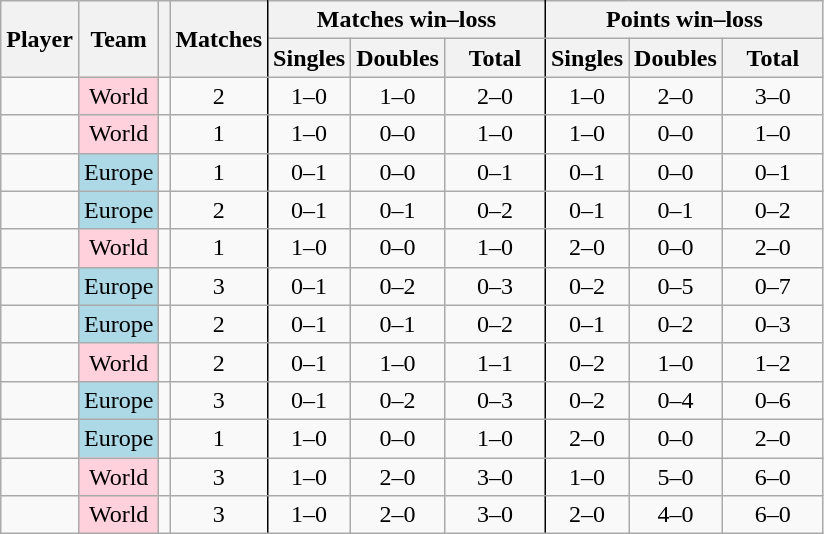<table class="wikitable mw-datatable sortable nowrap" style="text-align:center">
<tr>
<th rowspan=2>Player</th>
<th rowspan=2 width=40>Team</th>
<th rowspan=2></th>
<th rowspan=2 style="border-right: 1pt black solid">Matches</th>
<th class="unsortable" colspan=3 style="border-right: 1pt black solid">Matches win–loss</th>
<th class="unsortable" colspan=3>Points win–loss</th>
</tr>
<tr>
<th>Singles</th>
<th>Doubles</th>
<th width=60 style="border-right: 1pt black solid">Total</th>
<th>Singles</th>
<th>Doubles</th>
<th width=60>Total</th>
</tr>
<tr>
<td align="left"></td>
<td bgcolor="ffd1dc">World</td>
<td align=center></td>
<td style="border-right: 1pt black solid">2</td>
<td>1–0</td>
<td>1–0</td>
<td style="border-right: 1pt black solid">2–0</td>
<td>1–0</td>
<td>2–0</td>
<td>3–0</td>
</tr>
<tr>
<td align="left"></td>
<td bgcolor="ffd1dc">World</td>
<td align=center></td>
<td style="border-right: 1pt black solid">1</td>
<td>1–0</td>
<td>0–0</td>
<td style="border-right: 1pt black solid">1–0</td>
<td>1–0</td>
<td>0–0</td>
<td>1–0</td>
</tr>
<tr>
<td align="left"></td>
<td bgcolor="lightblue">Europe</td>
<td align=center></td>
<td style="border-right: 1pt black solid">1</td>
<td>0–1</td>
<td>0–0</td>
<td style="border-right: 1pt black solid">0–1</td>
<td>0–1</td>
<td>0–0</td>
<td>0–1</td>
</tr>
<tr>
<td align="left"></td>
<td bgcolor="lightblue">Europe</td>
<td align=center></td>
<td style="border-right: 1pt black solid">2</td>
<td>0–1</td>
<td>0–1</td>
<td style="border-right: 1pt black solid">0–2</td>
<td>0–1</td>
<td>0–1</td>
<td>0–2</td>
</tr>
<tr>
<td align="left"></td>
<td bgcolor="ffd1dc">World</td>
<td align=center></td>
<td style="border-right: 1pt black solid">1</td>
<td>1–0</td>
<td>0–0</td>
<td style="border-right: 1pt black solid">1–0</td>
<td>2–0</td>
<td>0–0</td>
<td>2–0</td>
</tr>
<tr>
<td align="left"></td>
<td bgcolor="lightblue">Europe</td>
<td align=center></td>
<td style="border-right: 1pt black solid">3</td>
<td>0–1</td>
<td>0–2</td>
<td style="border-right: 1pt black solid">0–3</td>
<td>0–2</td>
<td>0–5</td>
<td>0–7</td>
</tr>
<tr>
<td align="left"></td>
<td bgcolor="lightblue">Europe</td>
<td align=center></td>
<td style="border-right: 1pt black solid">2</td>
<td>0–1</td>
<td>0–1</td>
<td style="border-right: 1pt black solid">0–2</td>
<td>0–1</td>
<td>0–2</td>
<td>0–3</td>
</tr>
<tr>
<td align="left"></td>
<td bgcolor="ffd1dc">World</td>
<td align=center></td>
<td style="border-right: 1pt black solid">2</td>
<td>0–1</td>
<td>1–0</td>
<td style="border-right: 1pt black solid">1–1</td>
<td>0–2</td>
<td>1–0</td>
<td>1–2</td>
</tr>
<tr>
<td align="left"></td>
<td bgcolor="lightblue">Europe</td>
<td></td>
<td style="border-right: 1pt black solid">3</td>
<td>0–1</td>
<td>0–2</td>
<td style="border-right: 1pt black solid">0–3</td>
<td>0–2</td>
<td>0–4</td>
<td>0–6</td>
</tr>
<tr>
<td align="left"></td>
<td bgcolor="lightblue">Europe</td>
<td align=center></td>
<td style="border-right: 1pt black solid">1</td>
<td>1–0</td>
<td>0–0</td>
<td style="border-right: 1pt black solid">1–0</td>
<td>2–0</td>
<td>0–0</td>
<td>2–0</td>
</tr>
<tr>
<td align="left"></td>
<td bgcolor="ffd1dc">World</td>
<td align=center></td>
<td style="border-right: 1pt black solid">3</td>
<td>1–0</td>
<td>2–0</td>
<td style="border-right: 1pt black solid">3–0</td>
<td>1–0</td>
<td>5–0</td>
<td>6–0</td>
</tr>
<tr>
<td align="left"></td>
<td bgcolor="ffd1dc">World</td>
<td align=center></td>
<td style="border-right: 1pt black solid">3</td>
<td>1–0</td>
<td>2–0</td>
<td style="border-right: 1pt black solid">3–0</td>
<td>2–0</td>
<td>4–0</td>
<td>6–0</td>
</tr>
</table>
